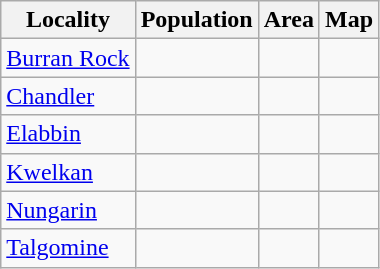<table class="wikitable sortable">
<tr>
<th>Locality</th>
<th data-sort-type=number>Population</th>
<th data-sort-type=number>Area</th>
<th>Map</th>
</tr>
<tr>
<td><a href='#'>Burran Rock</a></td>
<td></td>
<td></td>
<td></td>
</tr>
<tr>
<td><a href='#'>Chandler</a></td>
<td></td>
<td></td>
<td></td>
</tr>
<tr>
<td><a href='#'>Elabbin</a></td>
<td></td>
<td></td>
<td></td>
</tr>
<tr>
<td><a href='#'>Kwelkan</a></td>
<td></td>
<td></td>
<td></td>
</tr>
<tr>
<td><a href='#'>Nungarin</a></td>
<td></td>
<td></td>
<td></td>
</tr>
<tr>
<td><a href='#'>Talgomine</a></td>
<td></td>
<td></td>
<td></td>
</tr>
</table>
